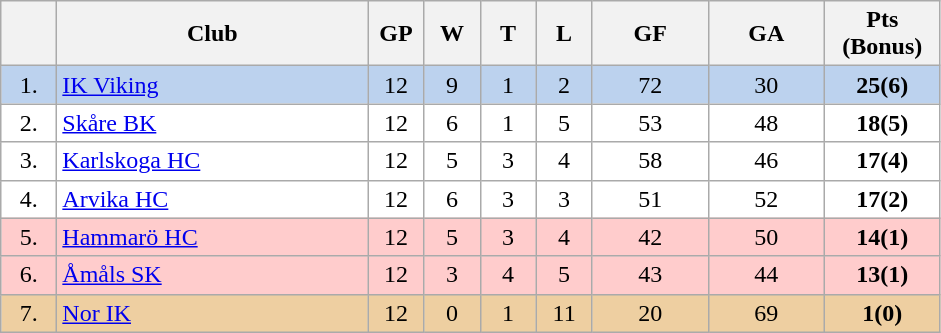<table class="wikitable">
<tr>
<th width="30"></th>
<th width="200">Club</th>
<th width="30">GP</th>
<th width="30">W</th>
<th width="30">T</th>
<th width="30">L</th>
<th width="70">GF</th>
<th width="70">GA</th>
<th width="70">Pts (Bonus)</th>
</tr>
<tr bgcolor="#BCD2EE" align="center">
<td>1.</td>
<td align="left"><a href='#'>IK Viking</a></td>
<td>12</td>
<td>9</td>
<td>1</td>
<td>2</td>
<td>72</td>
<td>30</td>
<td><strong>25(6)</strong></td>
</tr>
<tr bgcolor="#FFFFFF" align="center">
<td>2.</td>
<td align="left"><a href='#'>Skåre BK</a></td>
<td>12</td>
<td>6</td>
<td>1</td>
<td>5</td>
<td>53</td>
<td>48</td>
<td><strong>18(5)</strong></td>
</tr>
<tr bgcolor="#FFFFFF" align="center">
<td>3.</td>
<td align="left"><a href='#'>Karlskoga HC</a></td>
<td>12</td>
<td>5</td>
<td>3</td>
<td>4</td>
<td>58</td>
<td>46</td>
<td><strong>17(4)</strong></td>
</tr>
<tr bgcolor="#FFFFFF" align="center">
<td>4.</td>
<td align="left"><a href='#'>Arvika HC</a></td>
<td>12</td>
<td>6</td>
<td>3</td>
<td>3</td>
<td>51</td>
<td>52</td>
<td><strong>17(2)</strong></td>
</tr>
<tr bgcolor="#FFCCCC" align="center">
<td>5.</td>
<td align="left"><a href='#'>Hammarö HC</a></td>
<td>12</td>
<td>5</td>
<td>3</td>
<td>4</td>
<td>42</td>
<td>50</td>
<td><strong>14(1)</strong></td>
</tr>
<tr bgcolor="#FFCCCC" align="center">
<td>6.</td>
<td align="left"><a href='#'>Åmåls SK</a></td>
<td>12</td>
<td>3</td>
<td>4</td>
<td>5</td>
<td>43</td>
<td>44</td>
<td><strong>13(1)</strong></td>
</tr>
<tr bgcolor="#EECFA1" align="center">
<td>7.</td>
<td align="left"><a href='#'>Nor IK</a></td>
<td>12</td>
<td>0</td>
<td>1</td>
<td>11</td>
<td>20</td>
<td>69</td>
<td><strong>1(0)</strong></td>
</tr>
</table>
